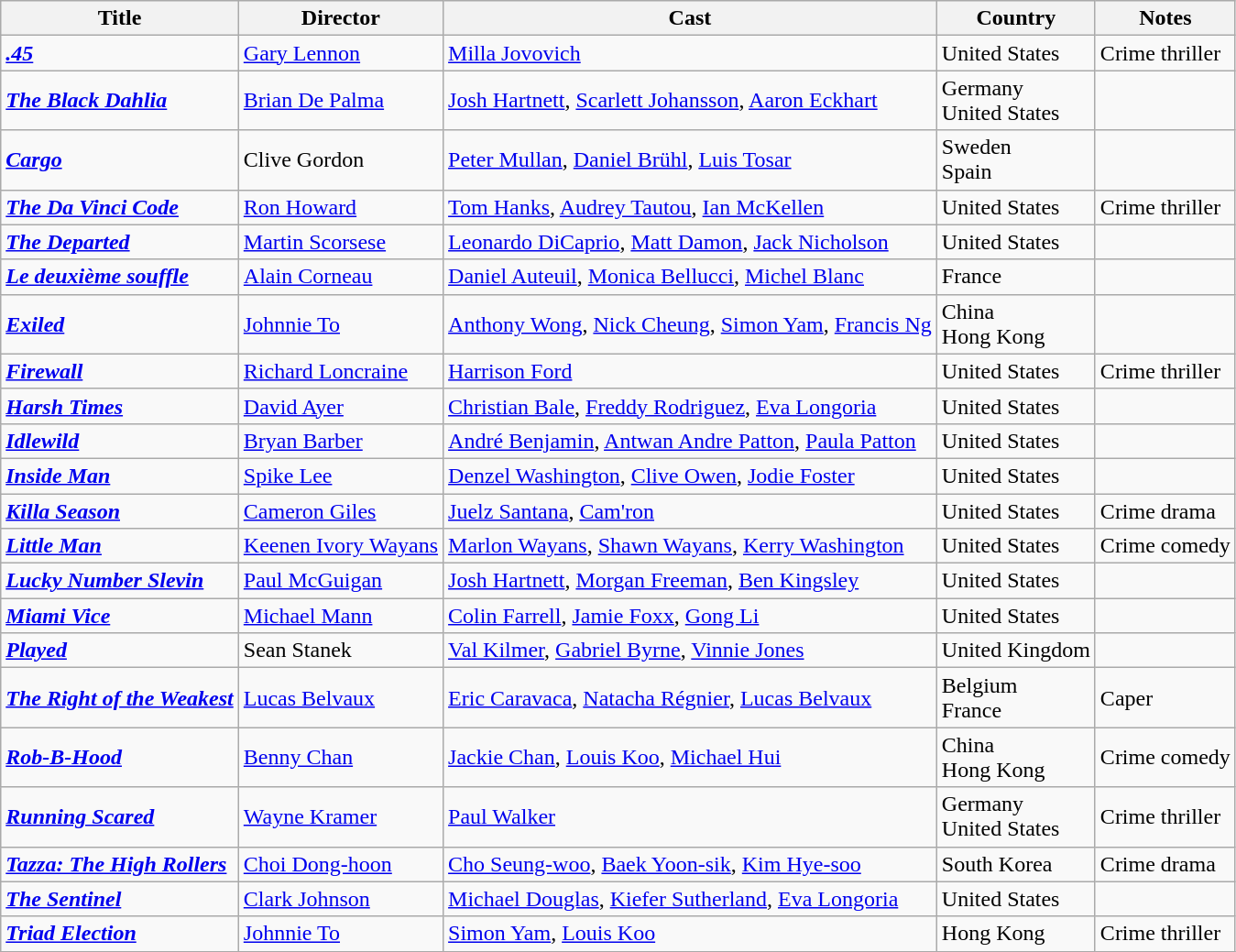<table class="wikitable">
<tr>
<th>Title</th>
<th>Director</th>
<th>Cast</th>
<th>Country</th>
<th>Notes</th>
</tr>
<tr>
<td><strong><em><a href='#'>.45</a></em></strong></td>
<td><a href='#'>Gary Lennon</a></td>
<td><a href='#'>Milla Jovovich</a></td>
<td>United States</td>
<td>Crime thriller</td>
</tr>
<tr>
<td><strong><em><a href='#'>The Black Dahlia</a></em></strong></td>
<td><a href='#'>Brian De Palma</a></td>
<td><a href='#'>Josh Hartnett</a>, <a href='#'>Scarlett Johansson</a>, <a href='#'>Aaron Eckhart</a></td>
<td>Germany<br>United States</td>
<td></td>
</tr>
<tr>
<td><strong><em><a href='#'>Cargo</a></em></strong></td>
<td>Clive Gordon</td>
<td><a href='#'>Peter Mullan</a>, <a href='#'>Daniel Brühl</a>, <a href='#'>Luis Tosar</a></td>
<td>Sweden<br>Spain<br></td>
<td></td>
</tr>
<tr>
<td><strong><em><a href='#'>The Da Vinci Code</a></em></strong></td>
<td><a href='#'>Ron Howard</a></td>
<td><a href='#'>Tom Hanks</a>, <a href='#'>Audrey Tautou</a>, <a href='#'>Ian McKellen</a></td>
<td>United States</td>
<td>Crime thriller</td>
</tr>
<tr>
<td><strong><em><a href='#'>The Departed</a></em></strong></td>
<td><a href='#'>Martin Scorsese</a></td>
<td><a href='#'>Leonardo DiCaprio</a>, <a href='#'>Matt Damon</a>, <a href='#'>Jack Nicholson</a></td>
<td>United States</td>
<td></td>
</tr>
<tr>
<td><strong><em><a href='#'>Le deuxième souffle</a></em></strong></td>
<td><a href='#'>Alain Corneau</a></td>
<td><a href='#'>Daniel Auteuil</a>, <a href='#'>Monica Bellucci</a>, <a href='#'>Michel Blanc</a></td>
<td>France</td>
<td></td>
</tr>
<tr>
<td><strong><em><a href='#'>Exiled</a></em></strong></td>
<td><a href='#'>Johnnie To</a></td>
<td><a href='#'>Anthony Wong</a>, <a href='#'>Nick Cheung</a>, <a href='#'>Simon Yam</a>, <a href='#'>Francis Ng</a></td>
<td>China<br>Hong Kong</td>
<td></td>
</tr>
<tr>
<td><strong><em><a href='#'>Firewall</a></em></strong></td>
<td><a href='#'>Richard Loncraine</a></td>
<td><a href='#'>Harrison Ford</a></td>
<td>United States</td>
<td>Crime thriller</td>
</tr>
<tr>
<td><strong><em><a href='#'>Harsh Times</a></em></strong></td>
<td><a href='#'>David Ayer</a></td>
<td><a href='#'>Christian Bale</a>, <a href='#'>Freddy Rodriguez</a>, <a href='#'>Eva Longoria</a></td>
<td>United States</td>
<td></td>
</tr>
<tr>
<td><strong><em><a href='#'>Idlewild</a></em></strong></td>
<td><a href='#'>Bryan Barber</a></td>
<td><a href='#'>André Benjamin</a>, <a href='#'>Antwan Andre Patton</a>, <a href='#'>Paula Patton</a></td>
<td>United States</td>
<td></td>
</tr>
<tr>
<td><strong><em><a href='#'>Inside Man</a></em></strong></td>
<td><a href='#'>Spike Lee</a></td>
<td><a href='#'>Denzel Washington</a>, <a href='#'>Clive Owen</a>, <a href='#'>Jodie Foster</a></td>
<td>United States</td>
<td></td>
</tr>
<tr>
<td><strong><em><a href='#'>Killa Season</a></em></strong></td>
<td><a href='#'>Cameron Giles</a></td>
<td><a href='#'>Juelz Santana</a>, <a href='#'>Cam'ron</a></td>
<td>United States</td>
<td>Crime drama</td>
</tr>
<tr>
<td><strong><em><a href='#'>Little Man</a></em></strong></td>
<td><a href='#'>Keenen Ivory Wayans</a></td>
<td><a href='#'>Marlon Wayans</a>, <a href='#'>Shawn Wayans</a>, <a href='#'>Kerry Washington</a></td>
<td>United States</td>
<td>Crime comedy</td>
</tr>
<tr>
<td><strong><em><a href='#'>Lucky Number Slevin</a></em></strong></td>
<td><a href='#'>Paul McGuigan</a></td>
<td><a href='#'>Josh Hartnett</a>, <a href='#'>Morgan Freeman</a>, <a href='#'>Ben Kingsley</a></td>
<td>United States</td>
<td></td>
</tr>
<tr>
<td><strong><em><a href='#'>Miami Vice</a></em></strong></td>
<td><a href='#'>Michael Mann</a></td>
<td><a href='#'>Colin Farrell</a>, <a href='#'>Jamie Foxx</a>, <a href='#'>Gong Li</a></td>
<td>United States</td>
<td></td>
</tr>
<tr>
<td><strong><em><a href='#'>Played</a></em></strong></td>
<td>Sean Stanek</td>
<td><a href='#'>Val Kilmer</a>, <a href='#'>Gabriel Byrne</a>, <a href='#'>Vinnie Jones</a></td>
<td>United Kingdom</td>
<td></td>
</tr>
<tr>
<td><strong><em><a href='#'>The Right of the Weakest</a></em></strong></td>
<td><a href='#'>Lucas Belvaux</a></td>
<td><a href='#'>Eric Caravaca</a>, <a href='#'>Natacha Régnier</a>, <a href='#'>Lucas Belvaux</a></td>
<td>Belgium<br>France</td>
<td>Caper</td>
</tr>
<tr>
<td><strong><em><a href='#'>Rob-B-Hood</a></em></strong></td>
<td><a href='#'>Benny Chan</a></td>
<td><a href='#'>Jackie Chan</a>, <a href='#'>Louis Koo</a>, <a href='#'>Michael Hui</a></td>
<td>China<br>Hong Kong</td>
<td>Crime comedy</td>
</tr>
<tr>
<td><strong><em><a href='#'>Running Scared</a></em></strong></td>
<td><a href='#'>Wayne Kramer</a></td>
<td><a href='#'>Paul Walker</a></td>
<td>Germany<br>United States</td>
<td>Crime thriller</td>
</tr>
<tr>
<td><strong><em><a href='#'>Tazza: The High Rollers</a></em></strong></td>
<td><a href='#'>Choi Dong-hoon</a></td>
<td><a href='#'>Cho Seung-woo</a>, <a href='#'>Baek Yoon-sik</a>, <a href='#'>Kim Hye-soo</a></td>
<td>South Korea</td>
<td>Crime drama</td>
</tr>
<tr>
<td><strong><em><a href='#'>The Sentinel</a></em></strong></td>
<td><a href='#'>Clark Johnson</a></td>
<td><a href='#'>Michael Douglas</a>, <a href='#'>Kiefer Sutherland</a>, <a href='#'>Eva Longoria</a></td>
<td>United States</td>
<td></td>
</tr>
<tr>
<td><strong><em><a href='#'>Triad Election</a></em></strong></td>
<td><a href='#'>Johnnie To</a></td>
<td><a href='#'>Simon Yam</a>, <a href='#'>Louis Koo</a></td>
<td>Hong Kong</td>
<td>Crime thriller</td>
</tr>
<tr>
</tr>
</table>
